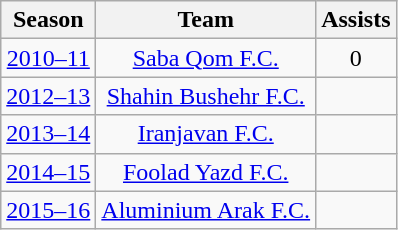<table class="wikitable" style="text-align: center;">
<tr>
<th>Season</th>
<th>Team</th>
<th>Assists</th>
</tr>
<tr>
<td><a href='#'>2010–11</a></td>
<td><a href='#'>Saba Qom F.C.</a></td>
<td>0</td>
</tr>
<tr>
<td><a href='#'>2012–13</a></td>
<td><a href='#'>Shahin Bushehr F.C.</a></td>
<td></td>
</tr>
<tr>
<td><a href='#'>2013–14</a></td>
<td><a href='#'>Iranjavan F.C.</a></td>
<td></td>
</tr>
<tr>
<td><a href='#'>2014–15</a></td>
<td><a href='#'>Foolad Yazd F.C.</a></td>
<td></td>
</tr>
<tr>
<td><a href='#'>2015–16</a></td>
<td><a href='#'>Aluminium Arak F.C.</a></td>
<td></td>
</tr>
</table>
